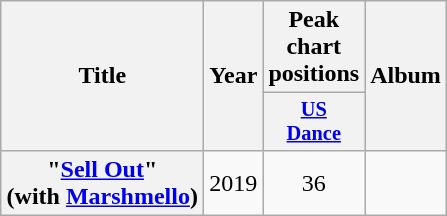<table class="wikitable plainrowheaders" style="text-align:center;">
<tr>
<th scope="col" rowspan="2" style="width:8em;">Title</th>
<th scope="col" rowspan="2" style="width:1em;">Year</th>
<th>Peak chart positions</th>
<th scope="col" rowspan="2">Album</th>
</tr>
<tr>
<th scope="col" style="width:3em;font-size:85%;"><a href='#'>US<br>Dance</a><br></th>
</tr>
<tr>
<th scope="row">"<a href='#'>Sell Out</a>" <br><span>(with <a href='#'>Marshmello</a>)</span></th>
<td>2019</td>
<td>36</td>
<td></td>
</tr>
</table>
